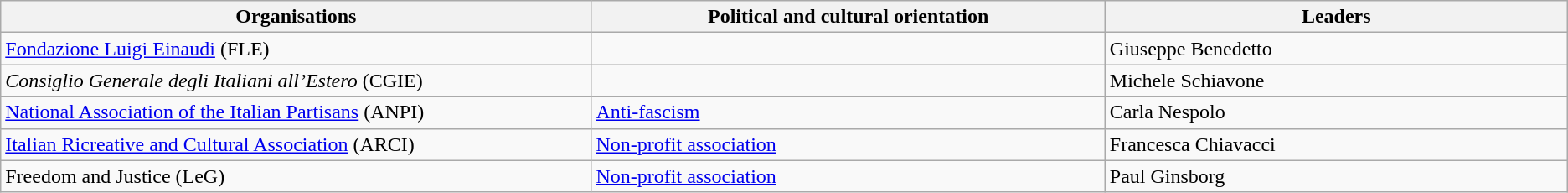<table class="wikitable">
<tr>
<th width=23%>Organisations</th>
<th width=20%>Political and cultural orientation</th>
<th width=18%>Leaders</th>
</tr>
<tr>
<td><a href='#'>Fondazione Luigi Einaudi</a> (FLE)</td>
<td></td>
<td>Giuseppe Benedetto</td>
</tr>
<tr>
<td><em>Consiglio Generale degli Italiani all’Estero</em> (CGIE)</td>
<td></td>
<td>Michele Schiavone</td>
</tr>
<tr>
<td><a href='#'>National Association of the Italian Partisans</a> (ANPI)</td>
<td><a href='#'>Anti-fascism</a></td>
<td>Carla Nespolo</td>
</tr>
<tr>
<td><a href='#'>Italian Ricreative and Cultural Association</a> (ARCI)</td>
<td><a href='#'>Non-profit association</a></td>
<td>Francesca Chiavacci</td>
</tr>
<tr>
<td>Freedom and Justice (LeG)</td>
<td><a href='#'>Non-profit association</a></td>
<td>Paul Ginsborg</td>
</tr>
</table>
